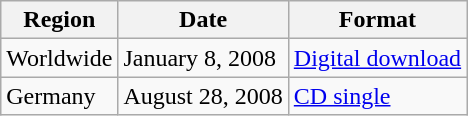<table class="wikitable">
<tr>
<th>Region</th>
<th>Date</th>
<th>Format</th>
</tr>
<tr>
<td>Worldwide</td>
<td>January 8, 2008</td>
<td><a href='#'>Digital download</a></td>
</tr>
<tr>
<td>Germany</td>
<td>August 28, 2008</td>
<td><a href='#'>CD single</a></td>
</tr>
</table>
